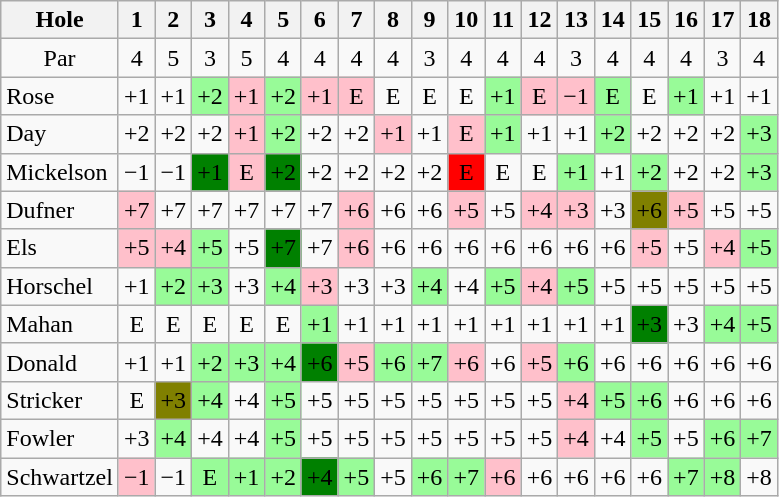<table class="wikitable" style="text-align:center">
<tr>
<th>Hole</th>
<th> 1 </th>
<th> 2 </th>
<th> 3 </th>
<th> 4 </th>
<th> 5 </th>
<th> 6 </th>
<th> 7 </th>
<th> 8 </th>
<th> 9 </th>
<th>10</th>
<th>11</th>
<th>12</th>
<th>13</th>
<th>14</th>
<th>15</th>
<th>16</th>
<th>17</th>
<th>18</th>
</tr>
<tr>
<td>Par</td>
<td>4</td>
<td>5</td>
<td>3</td>
<td>5</td>
<td>4</td>
<td>4</td>
<td>4</td>
<td>4</td>
<td>3</td>
<td>4</td>
<td>4</td>
<td>4</td>
<td>3</td>
<td>4</td>
<td>4</td>
<td>4</td>
<td>3</td>
<td>4</td>
</tr>
<tr>
<td align=left> Rose</td>
<td>+1</td>
<td>+1</td>
<td style="background: PaleGreen;">+2</td>
<td style="background: Pink;">+1</td>
<td style="background: PaleGreen;">+2</td>
<td style="background: Pink;">+1</td>
<td style="background: Pink;">E</td>
<td>E</td>
<td>E</td>
<td>E</td>
<td style="background: PaleGreen;">+1</td>
<td style="background: Pink;">E</td>
<td style="background: Pink;">−1</td>
<td style="background: PaleGreen;">E</td>
<td>E</td>
<td style="background: PaleGreen;">+1</td>
<td>+1</td>
<td>+1</td>
</tr>
<tr>
<td align=left> Day</td>
<td>+2</td>
<td>+2</td>
<td>+2</td>
<td style="background: Pink;">+1</td>
<td style="background: PaleGreen;">+2</td>
<td>+2</td>
<td>+2</td>
<td style="background: Pink;">+1</td>
<td>+1</td>
<td style="background: Pink;">E</td>
<td style="background: PaleGreen;">+1</td>
<td>+1</td>
<td>+1</td>
<td style="background: PaleGreen;">+2</td>
<td>+2</td>
<td>+2</td>
<td>+2</td>
<td style="background: PaleGreen;">+3</td>
</tr>
<tr>
<td align=left> Mickelson</td>
<td>−1</td>
<td>−1</td>
<td style="background: Green;">+1</td>
<td style="background: Pink;">E</td>
<td style="background: Green;">+2</td>
<td>+2</td>
<td>+2</td>
<td>+2</td>
<td>+2</td>
<td style="background: Red;">E</td>
<td>E</td>
<td>E</td>
<td style="background: PaleGreen;">+1</td>
<td>+1</td>
<td style="background: PaleGreen;">+2</td>
<td>+2</td>
<td>+2</td>
<td style="background: PaleGreen;">+3</td>
</tr>
<tr>
<td align=left> Dufner</td>
<td style="background: Pink;">+7</td>
<td>+7</td>
<td>+7</td>
<td>+7</td>
<td>+7</td>
<td>+7</td>
<td style="background: Pink;">+6</td>
<td>+6</td>
<td>+6</td>
<td style="background: Pink;">+5</td>
<td>+5</td>
<td style="background: Pink;">+4</td>
<td style="background: Pink;">+3</td>
<td>+3</td>
<td style="background: Olive;">+6</td>
<td style="background: Pink;">+5</td>
<td>+5</td>
<td>+5</td>
</tr>
<tr>
<td align=left> Els</td>
<td style="background: Pink;">+5</td>
<td style="background: Pink;">+4</td>
<td style="background: PaleGreen;">+5</td>
<td>+5</td>
<td style="background: Green;">+7</td>
<td>+7</td>
<td style="background: Pink;">+6</td>
<td>+6</td>
<td>+6</td>
<td>+6</td>
<td>+6</td>
<td>+6</td>
<td>+6</td>
<td>+6</td>
<td style="background: Pink;">+5</td>
<td>+5</td>
<td style="background: Pink;">+4</td>
<td style="background: PaleGreen;">+5</td>
</tr>
<tr>
<td align=left> Horschel</td>
<td>+1</td>
<td style="background: PaleGreen;">+2</td>
<td style="background: PaleGreen;">+3</td>
<td>+3</td>
<td style="background: PaleGreen;">+4</td>
<td style="background: Pink;">+3</td>
<td>+3</td>
<td>+3</td>
<td style="background: PaleGreen;">+4</td>
<td>+4</td>
<td style="background: PaleGreen;">+5</td>
<td style="background: Pink;">+4</td>
<td style="background: PaleGreen;">+5</td>
<td>+5</td>
<td>+5</td>
<td>+5</td>
<td>+5</td>
<td>+5</td>
</tr>
<tr>
<td align=left> Mahan</td>
<td>E</td>
<td>E</td>
<td>E</td>
<td>E</td>
<td>E</td>
<td style="background: PaleGreen;">+1</td>
<td>+1</td>
<td>+1</td>
<td>+1</td>
<td>+1</td>
<td>+1</td>
<td>+1</td>
<td>+1</td>
<td>+1</td>
<td style="background: Green;">+3</td>
<td>+3</td>
<td style="background: PaleGreen;">+4</td>
<td style="background: PaleGreen;">+5</td>
</tr>
<tr>
<td align=left> Donald</td>
<td>+1</td>
<td>+1</td>
<td style="background: PaleGreen;">+2</td>
<td style="background: PaleGreen;">+3</td>
<td style="background: PaleGreen;">+4</td>
<td style="background: Green;">+6</td>
<td style="background: Pink;">+5</td>
<td style="background: PaleGreen;">+6</td>
<td style="background: PaleGreen;">+7</td>
<td style="background: Pink;">+6</td>
<td>+6</td>
<td style="background: Pink;">+5</td>
<td style="background: PaleGreen;">+6</td>
<td>+6</td>
<td>+6</td>
<td>+6</td>
<td>+6</td>
<td>+6</td>
</tr>
<tr>
<td align=left> Stricker</td>
<td>E</td>
<td style="background: Olive;">+3</td>
<td style="background: PaleGreen;">+4</td>
<td>+4</td>
<td style="background: PaleGreen;">+5</td>
<td>+5</td>
<td>+5</td>
<td>+5</td>
<td>+5</td>
<td>+5</td>
<td>+5</td>
<td>+5</td>
<td style="background: Pink;">+4</td>
<td style="background: PaleGreen;">+5</td>
<td style="background: PaleGreen;">+6</td>
<td>+6</td>
<td>+6</td>
<td>+6</td>
</tr>
<tr>
<td align=left> Fowler</td>
<td>+3</td>
<td style="background: PaleGreen;">+4</td>
<td>+4</td>
<td>+4</td>
<td style="background: PaleGreen;">+5</td>
<td>+5</td>
<td>+5</td>
<td>+5</td>
<td>+5</td>
<td>+5</td>
<td>+5</td>
<td>+5</td>
<td style="background: Pink;">+4</td>
<td>+4</td>
<td style="background: PaleGreen;">+5</td>
<td>+5</td>
<td style="background: PaleGreen;">+6</td>
<td style="background: PaleGreen;">+7</td>
</tr>
<tr>
<td align=left> Schwartzel</td>
<td style="background: Pink;">−1</td>
<td>−1</td>
<td style="background: PaleGreen;">E</td>
<td style="background: PaleGreen;">+1</td>
<td style="background: PaleGreen;">+2</td>
<td style="background: Green;">+4</td>
<td style="background: PaleGreen;">+5</td>
<td>+5</td>
<td style="background: PaleGreen;">+6</td>
<td style="background: PaleGreen;">+7</td>
<td style="background: Pink;">+6</td>
<td>+6</td>
<td>+6</td>
<td>+6</td>
<td>+6</td>
<td style="background: PaleGreen;">+7</td>
<td style="background: PaleGreen;">+8</td>
<td>+8</td>
</tr>
</table>
